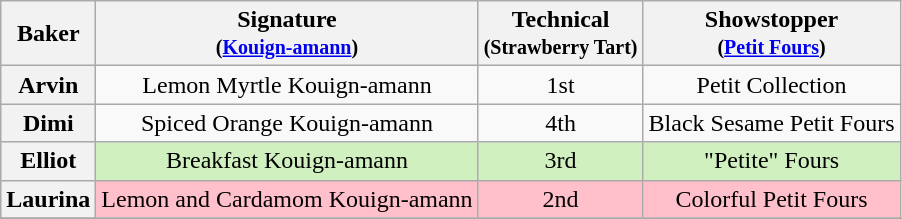<table class="wikitable sortable" style="text-align:center">
<tr>
<th>Baker</th>
<th class="unsortable">Signature<br><small>(<a href='#'>Kouign-amann</a>)</small></th>
<th>Technical<br><small>(Strawberry Tart)</small></th>
<th class="unsortable">Showstopper<br><small>(<a href='#'>Petit Fours</a>)</small></th>
</tr>
<tr>
<th>Arvin</th>
<td>Lemon Myrtle Kouign-amann</td>
<td>1st</td>
<td>Petit Collection</td>
</tr>
<tr>
<th>Dimi</th>
<td>Spiced Orange Kouign-amann</td>
<td>4th</td>
<td>Black Sesame Petit Fours</td>
</tr>
<tr style="background:#d0f0c0;">
<th>Elliot</th>
<td>Breakfast Kouign-amann</td>
<td>3rd</td>
<td>"Petite" Fours</td>
</tr>
<tr style="background:Pink;">
<th>Laurina</th>
<td>Lemon and Cardamom Kouign-amann</td>
<td>2nd</td>
<td>Colorful Petit Fours</td>
</tr>
<tr>
</tr>
</table>
